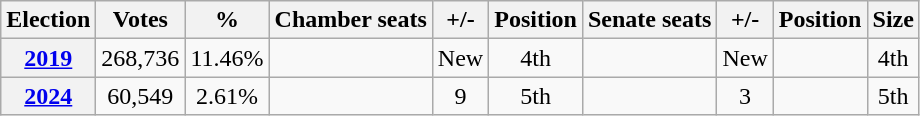<table class="wikitable" style="text-align:center">
<tr>
<th>Election</th>
<th>Votes</th>
<th>%</th>
<th>Chamber seats</th>
<th>+/-</th>
<th>Position</th>
<th>Senate seats</th>
<th>+/-</th>
<th>Position</th>
<th>Size</th>
</tr>
<tr>
<th><a href='#'>2019</a></th>
<td>268,736</td>
<td>11.46%</td>
<td></td>
<td>New</td>
<td>4th</td>
<td></td>
<td>New</td>
<td> </td>
<td>4th</td>
</tr>
<tr>
<th><a href='#'>2024</a></th>
<td>60,549</td>
<td>2.61%</td>
<td></td>
<td> 9</td>
<td>5th</td>
<td></td>
<td> 3</td>
<td></td>
<td>5th</td>
</tr>
</table>
